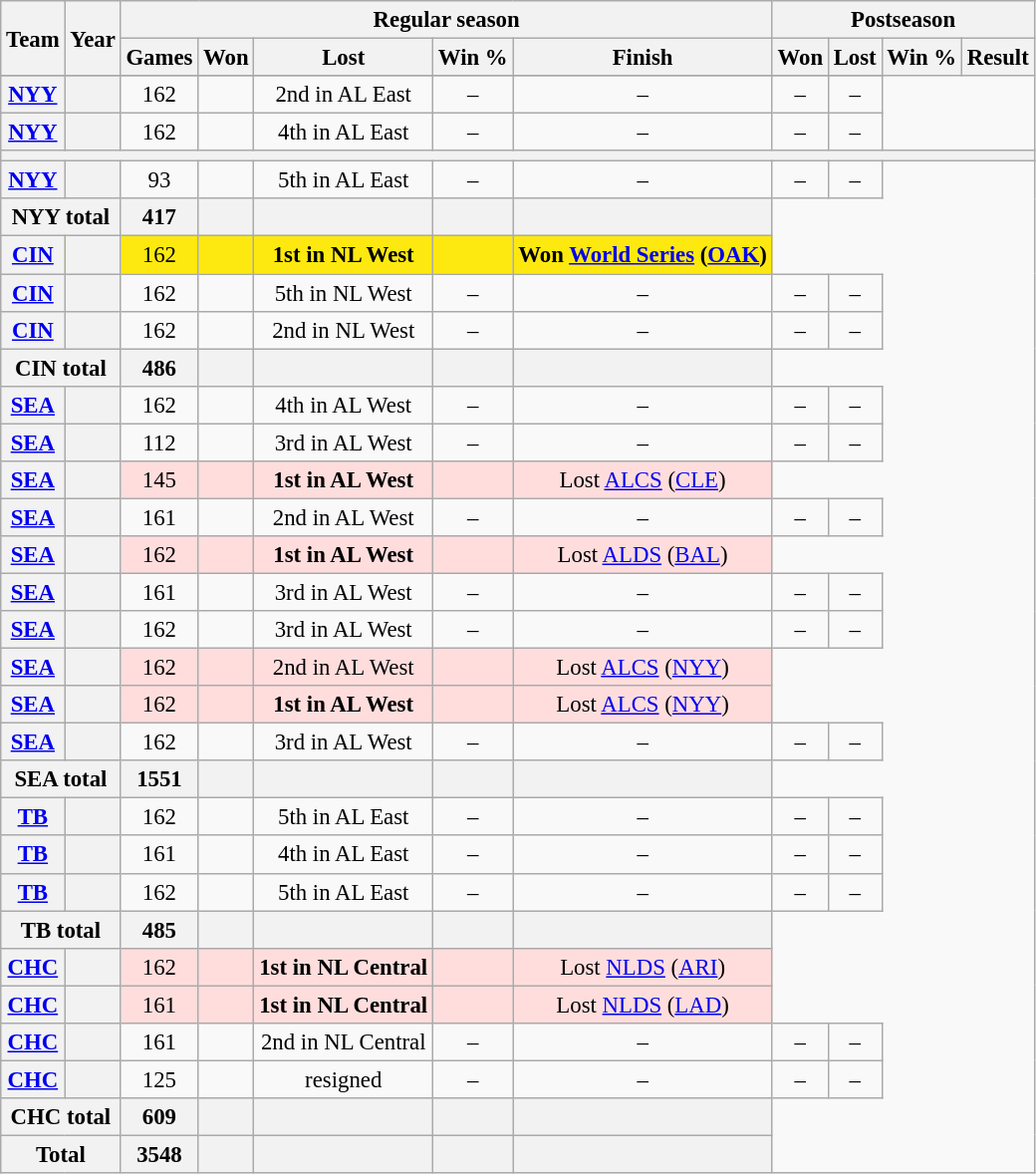<table class="wikitable" style="font-size: 95%; text-align:center;">
<tr>
<th rowspan="2">Team</th>
<th rowspan="2">Year</th>
<th colspan="5">Regular season</th>
<th colspan="4">Postseason</th>
</tr>
<tr>
<th>Games</th>
<th>Won</th>
<th>Lost</th>
<th>Win %</th>
<th>Finish</th>
<th>Won</th>
<th>Lost</th>
<th>Win %</th>
<th>Result</th>
</tr>
<tr>
</tr>
<tr>
<th><a href='#'>NYY</a></th>
<th></th>
<td>162</td>
<td></td>
<td>2nd in AL East</td>
<td>–</td>
<td>–</td>
<td>–</td>
<td>–</td>
</tr>
<tr>
<th><a href='#'>NYY</a></th>
<th></th>
<td>162</td>
<td></td>
<td>4th in AL East</td>
<td>–</td>
<td>–</td>
<td>–</td>
<td>–</td>
</tr>
<tr>
<th colspan="11"></th>
</tr>
<tr>
<th><a href='#'>NYY</a></th>
<th></th>
<td>93</td>
<td></td>
<td>5th in AL East</td>
<td>–</td>
<td>–</td>
<td>–</td>
<td>–</td>
</tr>
<tr>
<th colspan="2">NYY total</th>
<th>417</th>
<th></th>
<th></th>
<th></th>
<th></th>
</tr>
<tr style="background:#fde910">
<th><a href='#'>CIN</a></th>
<th></th>
<td>162</td>
<td></td>
<td><strong>1st in NL West</strong></td>
<td></td>
<td><strong>Won <a href='#'>World Series</a> (<a href='#'>OAK</a>)</strong></td>
</tr>
<tr>
<th><a href='#'>CIN</a></th>
<th></th>
<td>162</td>
<td></td>
<td>5th in NL West</td>
<td>–</td>
<td>–</td>
<td>–</td>
<td>–</td>
</tr>
<tr>
<th><a href='#'>CIN</a></th>
<th></th>
<td>162</td>
<td></td>
<td>2nd in NL West</td>
<td>–</td>
<td>–</td>
<td>–</td>
<td>–</td>
</tr>
<tr>
<th colspan="2">CIN total</th>
<th>486</th>
<th></th>
<th></th>
<th></th>
<th></th>
</tr>
<tr>
<th><a href='#'>SEA</a></th>
<th></th>
<td>162</td>
<td></td>
<td>4th in AL West</td>
<td>–</td>
<td>–</td>
<td>–</td>
<td>–</td>
</tr>
<tr>
<th><a href='#'>SEA</a></th>
<th></th>
<td>112</td>
<td></td>
<td>3rd in AL West</td>
<td>–</td>
<td>–</td>
<td>–</td>
<td>–</td>
</tr>
<tr style="background:#fdd">
<th><a href='#'>SEA</a></th>
<th></th>
<td>145</td>
<td></td>
<td><strong>1st in AL West</strong></td>
<td></td>
<td>Lost <a href='#'>ALCS</a> (<a href='#'>CLE</a>)</td>
</tr>
<tr>
<th><a href='#'>SEA</a></th>
<th></th>
<td>161</td>
<td></td>
<td>2nd in AL West</td>
<td>–</td>
<td>–</td>
<td>–</td>
<td>–</td>
</tr>
<tr style="background:#fdd">
<th><a href='#'>SEA</a></th>
<th></th>
<td>162</td>
<td></td>
<td><strong>1st in AL West</strong></td>
<td></td>
<td>Lost <a href='#'>ALDS</a> (<a href='#'>BAL</a>)</td>
</tr>
<tr>
<th><a href='#'>SEA</a></th>
<th></th>
<td>161</td>
<td></td>
<td>3rd in AL West</td>
<td>–</td>
<td>–</td>
<td>–</td>
<td>–</td>
</tr>
<tr>
<th><a href='#'>SEA</a></th>
<th></th>
<td>162</td>
<td></td>
<td>3rd in AL West</td>
<td>–</td>
<td>–</td>
<td>–</td>
<td>–</td>
</tr>
<tr style="background:#fdd">
<th><a href='#'>SEA</a></th>
<th></th>
<td>162</td>
<td></td>
<td>2nd in AL West</td>
<td></td>
<td>Lost <a href='#'>ALCS</a> (<a href='#'>NYY</a>)</td>
</tr>
<tr style="background:#fdd">
<th><a href='#'>SEA</a></th>
<th></th>
<td>162</td>
<td></td>
<td><strong>1st in AL West</strong></td>
<td></td>
<td>Lost <a href='#'>ALCS</a> (<a href='#'>NYY</a>)</td>
</tr>
<tr>
<th><a href='#'>SEA</a></th>
<th></th>
<td>162</td>
<td></td>
<td>3rd in AL West</td>
<td>–</td>
<td>–</td>
<td>–</td>
<td>–</td>
</tr>
<tr>
<th colspan="2">SEA total</th>
<th>1551</th>
<th></th>
<th></th>
<th></th>
<th></th>
</tr>
<tr>
<th><a href='#'>TB</a></th>
<th></th>
<td>162</td>
<td></td>
<td>5th in AL East</td>
<td>–</td>
<td>–</td>
<td>–</td>
<td>–</td>
</tr>
<tr>
<th><a href='#'>TB</a></th>
<th></th>
<td>161</td>
<td></td>
<td>4th in AL East</td>
<td>–</td>
<td>–</td>
<td>–</td>
<td>–</td>
</tr>
<tr>
<th><a href='#'>TB</a></th>
<th></th>
<td>162</td>
<td></td>
<td>5th in AL East</td>
<td>–</td>
<td>–</td>
<td>–</td>
<td>–</td>
</tr>
<tr>
<th colspan="2">TB total</th>
<th>485</th>
<th></th>
<th></th>
<th></th>
<th></th>
</tr>
<tr style="background:#fdd">
<th><a href='#'>CHC</a></th>
<th></th>
<td>162</td>
<td></td>
<td><strong>1st in NL Central</strong></td>
<td></td>
<td>Lost <a href='#'>NLDS</a> (<a href='#'>ARI</a>)</td>
</tr>
<tr style="background:#fdd">
<th><a href='#'>CHC</a></th>
<th></th>
<td>161</td>
<td></td>
<td><strong>1st in NL Central</strong></td>
<td></td>
<td>Lost <a href='#'>NLDS</a> (<a href='#'>LAD</a>)</td>
</tr>
<tr>
<th><a href='#'>CHC</a></th>
<th></th>
<td>161</td>
<td></td>
<td>2nd in NL Central</td>
<td>–</td>
<td>–</td>
<td>–</td>
<td>–</td>
</tr>
<tr>
<th><a href='#'>CHC</a></th>
<th></th>
<td>125</td>
<td></td>
<td>resigned</td>
<td>–</td>
<td>–</td>
<td>–</td>
<td>–</td>
</tr>
<tr>
<th colspan="2">CHC total</th>
<th>609</th>
<th></th>
<th></th>
<th></th>
<th></th>
</tr>
<tr>
<th colspan="2">Total</th>
<th>3548</th>
<th></th>
<th></th>
<th></th>
<th></th>
</tr>
</table>
